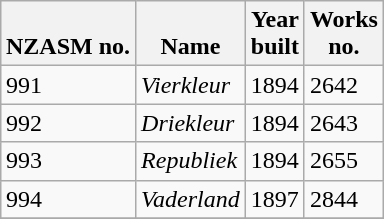<table class="wikitable collapsible collapsed sortable" style="margin:0.5em auto; font-size:100%;">
<tr>
<th><br>NZASM no.</th>
<th><br>Name</th>
<th>Year<br>built</th>
<th>Works<br>no.</th>
</tr>
<tr>
<td>991</td>
<td><em>Vierkleur</em></td>
<td>1894</td>
<td>2642</td>
</tr>
<tr>
<td>992</td>
<td><em>Driekleur</em></td>
<td>1894</td>
<td>2643</td>
</tr>
<tr>
<td>993</td>
<td><em>Republiek</em></td>
<td>1894</td>
<td>2655</td>
</tr>
<tr>
<td>994</td>
<td><em>Vaderland</em></td>
<td>1897</td>
<td>2844</td>
</tr>
<tr>
</tr>
</table>
